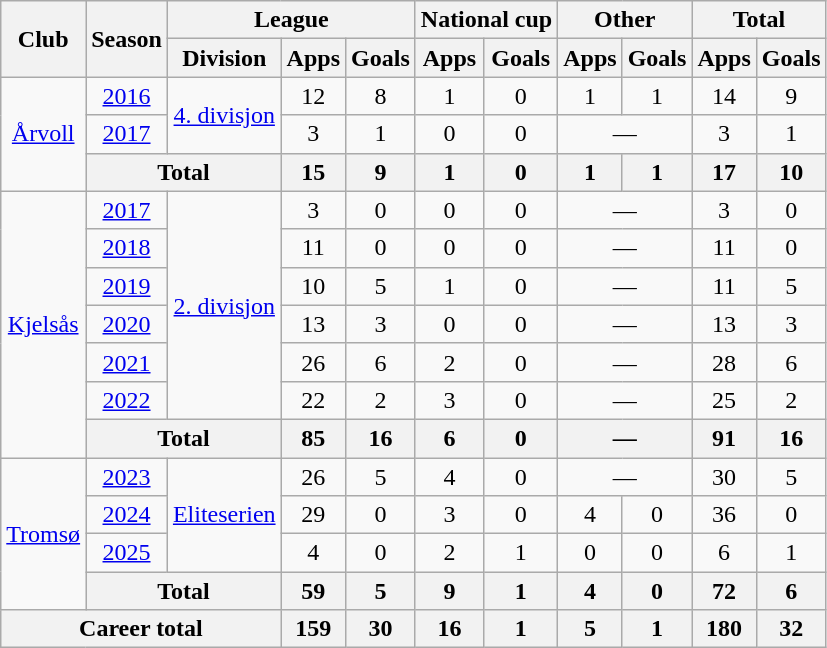<table class="wikitable" style="text-align: center;">
<tr>
<th rowspan="2">Club</th>
<th rowspan="2">Season</th>
<th colspan="3">League</th>
<th colspan="2">National cup</th>
<th colspan="2">Other</th>
<th colspan="2">Total</th>
</tr>
<tr>
<th>Division</th>
<th>Apps</th>
<th>Goals</th>
<th>Apps</th>
<th>Goals</th>
<th>Apps</th>
<th>Goals</th>
<th>Apps</th>
<th>Goals</th>
</tr>
<tr>
<td rowspan="3"><a href='#'>Årvoll</a></td>
<td><a href='#'>2016</a></td>
<td rowspan="2"><a href='#'>4. divisjon</a></td>
<td>12</td>
<td>8</td>
<td>1</td>
<td>0</td>
<td>1</td>
<td>1</td>
<td>14</td>
<td>9</td>
</tr>
<tr>
<td><a href='#'>2017</a></td>
<td>3</td>
<td>1</td>
<td>0</td>
<td>0</td>
<td colspan="2">—</td>
<td>3</td>
<td>1</td>
</tr>
<tr>
<th colspan="2">Total</th>
<th>15</th>
<th>9</th>
<th>1</th>
<th>0</th>
<th>1</th>
<th>1</th>
<th>17</th>
<th>10</th>
</tr>
<tr>
<td rowspan="7"><a href='#'>Kjelsås</a></td>
<td><a href='#'>2017</a></td>
<td rowspan="6"><a href='#'>2. divisjon</a></td>
<td>3</td>
<td>0</td>
<td>0</td>
<td>0</td>
<td colspan="2">—</td>
<td>3</td>
<td>0</td>
</tr>
<tr>
<td><a href='#'>2018</a></td>
<td>11</td>
<td>0</td>
<td>0</td>
<td>0</td>
<td colspan="2">—</td>
<td>11</td>
<td>0</td>
</tr>
<tr>
<td><a href='#'>2019</a></td>
<td>10</td>
<td>5</td>
<td>1</td>
<td>0</td>
<td colspan="2">—</td>
<td>11</td>
<td>5</td>
</tr>
<tr>
<td><a href='#'>2020</a></td>
<td>13</td>
<td>3</td>
<td>0</td>
<td>0</td>
<td colspan="2">—</td>
<td>13</td>
<td>3</td>
</tr>
<tr>
<td><a href='#'>2021</a></td>
<td>26</td>
<td>6</td>
<td>2</td>
<td>0</td>
<td colspan="2">—</td>
<td>28</td>
<td>6</td>
</tr>
<tr>
<td><a href='#'>2022</a></td>
<td>22</td>
<td>2</td>
<td>3</td>
<td>0</td>
<td colspan="2">—</td>
<td>25</td>
<td>2</td>
</tr>
<tr>
<th colspan="2">Total</th>
<th>85</th>
<th>16</th>
<th>6</th>
<th>0</th>
<th colspan="2">—</th>
<th>91</th>
<th>16</th>
</tr>
<tr>
<td rowspan=4><a href='#'>Tromsø</a></td>
<td><a href='#'>2023</a></td>
<td rowspan=3><a href='#'>Eliteserien</a></td>
<td>26</td>
<td>5</td>
<td>4</td>
<td>0</td>
<td colspan=2>—</td>
<td>30</td>
<td>5</td>
</tr>
<tr>
<td><a href='#'>2024</a></td>
<td>29</td>
<td>0</td>
<td>3</td>
<td>0</td>
<td>4</td>
<td>0</td>
<td>36</td>
<td>0</td>
</tr>
<tr>
<td><a href='#'>2025</a></td>
<td>4</td>
<td>0</td>
<td>2</td>
<td>1</td>
<td>0</td>
<td>0</td>
<td>6</td>
<td>1</td>
</tr>
<tr>
<th colspan=2>Total</th>
<th>59</th>
<th>5</th>
<th>9</th>
<th>1</th>
<th>4</th>
<th>0</th>
<th>72</th>
<th>6</th>
</tr>
<tr>
<th colspan=3>Career total</th>
<th>159</th>
<th>30</th>
<th>16</th>
<th>1</th>
<th>5</th>
<th>1</th>
<th>180</th>
<th>32</th>
</tr>
</table>
